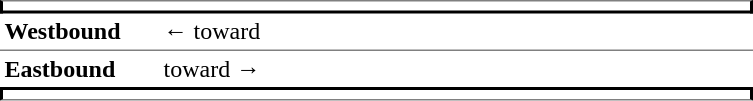<table border=0 cellspacing=0 cellpadding=3>
<tr>
<td style="border-top:solid 1px gray;border-right:solid 2px black;border-left:solid 2px black;border-bottom:solid 2px black;text-align:center;" colspan=2></td>
</tr>
<tr>
<td style="border-bottom:solid 1px gray;" width=100><strong>Westbound</strong></td>
<td style="border-bottom:solid 1px gray;" width=390>←   toward  </td>
</tr>
<tr>
<td><strong>Eastbound</strong></td>
<td>   toward   →</td>
</tr>
<tr>
<td style="border-top:solid 2px black;border-right:solid 2px black;border-left:solid 2px black;border-bottom:solid 1px gray;text-align:center;" colspan=2></td>
</tr>
</table>
